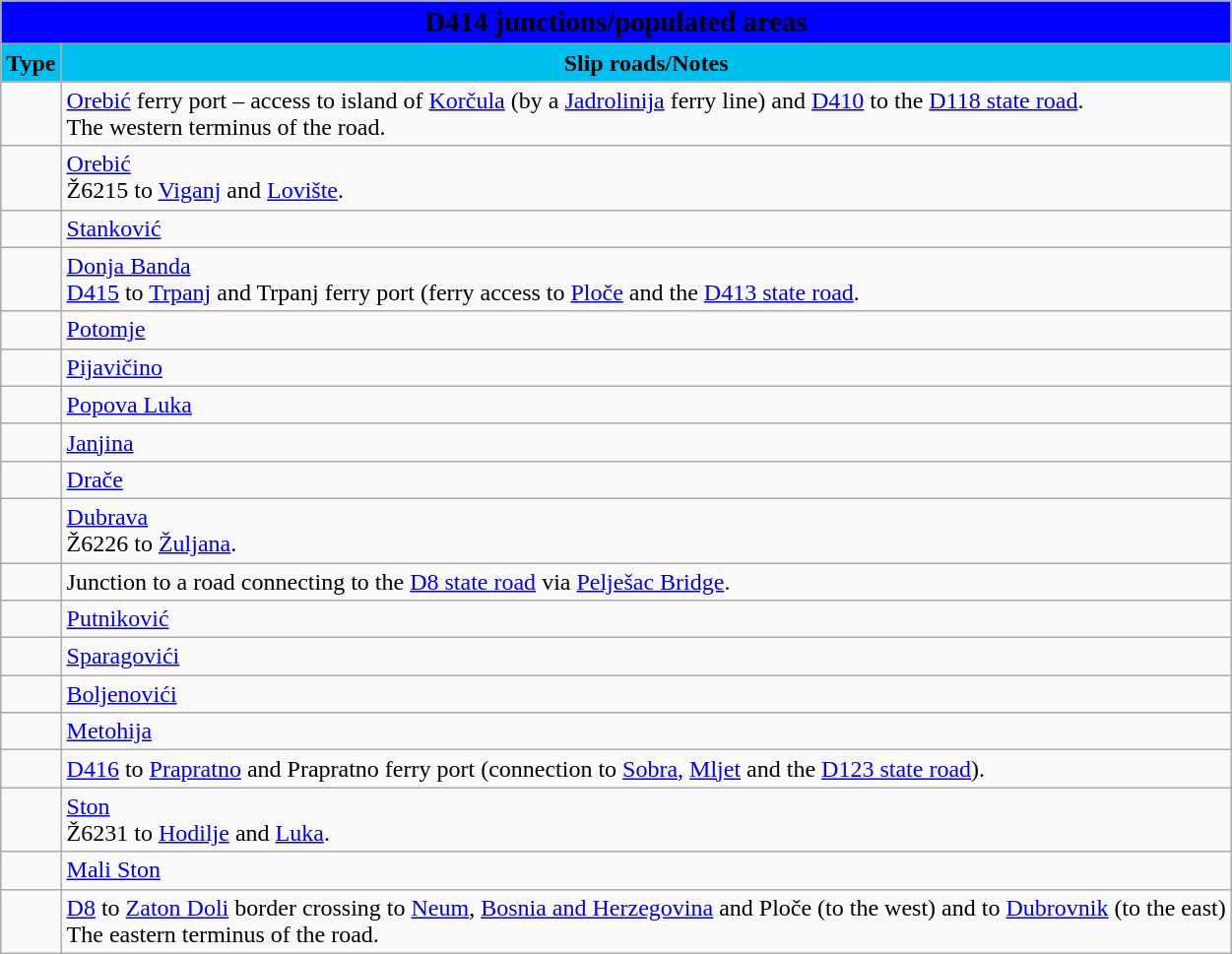<table class="wikitable">
<tr>
<td colspan=2 bgcolor=blue align=center style=margin-top:15><span><big><strong>D414 junctions/populated areas</strong></big></span></td>
</tr>
<tr>
<td align=center bgcolor=00c0f0><strong>Type</strong></td>
<td align=center bgcolor=00c0f0><strong>Slip roads/Notes</strong></td>
</tr>
<tr>
<td></td>
<td><a href='#'>Orebić</a> ferry port – access to island of <a href='#'>Korčula</a> (by a <a href='#'>Jadrolinija</a> ferry line) and <a href='#'>D410</a> to the <a href='#'>D118 state road</a>.<br>The western terminus of the road.</td>
</tr>
<tr>
<td></td>
<td><a href='#'>Orebić</a><br>Ž6215 to <a href='#'>Viganj</a> and <a href='#'>Lovište</a>.</td>
</tr>
<tr>
<td></td>
<td><a href='#'>Stanković</a></td>
</tr>
<tr>
<td></td>
<td><a href='#'>Donja Banda</a><br> <a href='#'>D415</a> to <a href='#'>Trpanj</a> and Trpanj ferry port (ferry access to <a href='#'>Ploče</a> and the <a href='#'>D413 state road</a>.</td>
</tr>
<tr>
<td></td>
<td><a href='#'>Potomje</a></td>
</tr>
<tr>
<td></td>
<td><a href='#'>Pijavičino</a></td>
</tr>
<tr>
<td></td>
<td><a href='#'>Popova Luka</a></td>
</tr>
<tr>
<td></td>
<td><a href='#'>Janjina</a></td>
</tr>
<tr>
<td></td>
<td><a href='#'>Drače</a></td>
</tr>
<tr>
<td></td>
<td><a href='#'>Dubrava</a><br>Ž6226 to <a href='#'>Žuljana</a>.</td>
</tr>
<tr>
<td></td>
<td>Junction to a road connecting to the <a href='#'>D8 state road</a> via <a href='#'>Pelješac Bridge</a>.</td>
</tr>
<tr>
<td></td>
<td><a href='#'>Putniković</a></td>
</tr>
<tr>
<td></td>
<td><a href='#'>Sparagovići</a></td>
</tr>
<tr>
<td></td>
<td><a href='#'>Boljenovići</a></td>
</tr>
<tr>
<td></td>
<td><a href='#'>Metohija</a></td>
</tr>
<tr>
<td></td>
<td> <a href='#'>D416</a> to <a href='#'>Prapratno</a> and Prapratno ferry port (connection to <a href='#'>Sobra</a>, <a href='#'>Mljet</a> and the <a href='#'>D123 state road</a>).</td>
</tr>
<tr>
<td></td>
<td><a href='#'>Ston</a><br>Ž6231 to <a href='#'>Hodilje</a> and <a href='#'>Luka</a>.</td>
</tr>
<tr>
<td></td>
<td><a href='#'>Mali Ston</a></td>
</tr>
<tr>
<td></td>
<td> <a href='#'>D8</a> to <a href='#'>Zaton Doli</a> border crossing to <a href='#'>Neum</a>, <a href='#'>Bosnia and Herzegovina</a> and Ploče (to the west) and to <a href='#'>Dubrovnik</a> (to the east)<br>The eastern terminus of the road.</td>
</tr>
</table>
